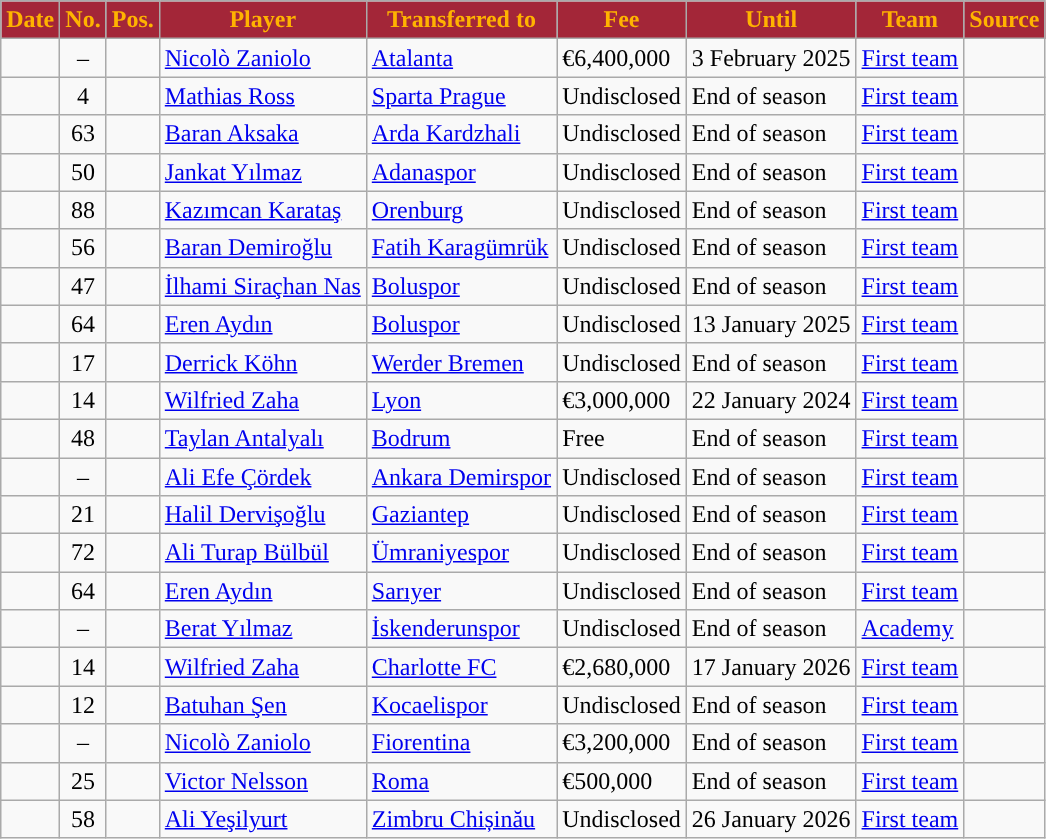<table class="wikitable plainrowheaders sortable">
<tr>
<th style="background:#A32638; color:#FFB300; ">Date</th>
<th style="background:#A32638; color:#FFB300; ">No.</th>
<th style="background:#A32638; color:#FFB300; ">Pos.</th>
<th style="background:#A32638; color:#FFB300; ">Player</th>
<th style="background:#A32638; color:#FFB300; ">Transferred to</th>
<th style="background:#A32638; color:#FFB300; ">Fee</th>
<th style="background:#A32638; color:#FFB300; ">Until</th>
<th style="background:#A32638; color:#FFB300; ">Team</th>
<th style="background:#A32638; color:#FFB300; ">Source</th>
</tr>
<tr>
<td></td>
<td align=center>–</td>
<td align=center></td>
<td> <a href='#'>Nicolò Zaniolo</a></td>
<td> <a href='#'>Atalanta</a></td>
<td>€6,400,000</td>
<td>3 February 2025</td>
<td><a href='#'>First team</a></td>
<td align=center></td>
</tr>
<tr>
<td></td>
<td align=center>4</td>
<td align=center></td>
<td> <a href='#'>Mathias Ross</a></td>
<td> <a href='#'>Sparta Prague</a></td>
<td>Undisclosed</td>
<td>End of season</td>
<td><a href='#'>First team</a></td>
<td align=center></td>
</tr>
<tr>
<td></td>
<td align=center>63</td>
<td align=center></td>
<td> <a href='#'>Baran Aksaka</a></td>
<td> <a href='#'>Arda Kardzhali</a></td>
<td>Undisclosed</td>
<td>End of season</td>
<td><a href='#'>First team</a></td>
<td align=center></td>
</tr>
<tr>
<td></td>
<td align=center>50</td>
<td align=center></td>
<td> <a href='#'>Jankat Yılmaz</a></td>
<td> <a href='#'>Adanaspor</a></td>
<td>Undisclosed</td>
<td>End of season</td>
<td><a href='#'>First team</a></td>
<td align=center></td>
</tr>
<tr>
<td></td>
<td align=center>88</td>
<td align=center></td>
<td> <a href='#'>Kazımcan Karataş</a></td>
<td> <a href='#'>Orenburg</a></td>
<td>Undisclosed</td>
<td>End of season</td>
<td><a href='#'>First team</a></td>
<td align=center></td>
</tr>
<tr>
<td></td>
<td align=center>56</td>
<td align=center></td>
<td> <a href='#'>Baran Demiroğlu</a></td>
<td> <a href='#'>Fatih Karagümrük</a></td>
<td>Undisclosed</td>
<td>End of season</td>
<td><a href='#'>First team</a></td>
<td align=center></td>
</tr>
<tr>
<td></td>
<td align=center>47</td>
<td align=center></td>
<td> <a href='#'>İlhami Siraçhan Nas</a></td>
<td> <a href='#'>Boluspor</a></td>
<td>Undisclosed</td>
<td>End of season</td>
<td><a href='#'>First team</a></td>
<td align=center></td>
</tr>
<tr>
<td></td>
<td align=center>64</td>
<td align=center></td>
<td> <a href='#'>Eren Aydın</a></td>
<td> <a href='#'>Boluspor</a></td>
<td>Undisclosed</td>
<td>13 January 2025</td>
<td><a href='#'>First team</a></td>
<td align=center></td>
</tr>
<tr>
<td></td>
<td align=center>17</td>
<td align=center></td>
<td> <a href='#'>Derrick Köhn</a></td>
<td> <a href='#'>Werder Bremen</a></td>
<td>Undisclosed</td>
<td>End of season</td>
<td><a href='#'>First team</a></td>
<td align=center></td>
</tr>
<tr>
<td></td>
<td align=center>14</td>
<td align=center></td>
<td>  <a href='#'>Wilfried Zaha</a></td>
<td> <a href='#'>Lyon</a></td>
<td>€3,000,000</td>
<td>22 January 2024</td>
<td><a href='#'>First team</a></td>
<td align=center></td>
</tr>
<tr>
<td></td>
<td align=center>48</td>
<td align=center></td>
<td> <a href='#'>Taylan Antalyalı</a></td>
<td> <a href='#'>Bodrum</a></td>
<td>Free</td>
<td>End of season</td>
<td><a href='#'>First team</a></td>
<td align=center></td>
</tr>
<tr>
<td></td>
<td align=center>–</td>
<td align=center></td>
<td> <a href='#'>Ali Efe Çördek</a></td>
<td> <a href='#'>Ankara Demirspor</a></td>
<td>Undisclosed</td>
<td>End of season</td>
<td><a href='#'>First team</a></td>
<td align=center></td>
</tr>
<tr>
<td></td>
<td align=center>21</td>
<td align=center></td>
<td> <a href='#'>Halil Dervişoğlu</a></td>
<td> <a href='#'>Gaziantep</a></td>
<td>Undisclosed</td>
<td>End of season</td>
<td><a href='#'>First team</a></td>
<td align=center></td>
</tr>
<tr>
<td></td>
<td align=center>72</td>
<td align=center></td>
<td> <a href='#'>Ali Turap Bülbül</a></td>
<td> <a href='#'>Ümraniyespor</a></td>
<td>Undisclosed</td>
<td>End of season</td>
<td><a href='#'>First team</a></td>
<td align=center></td>
</tr>
<tr>
<td></td>
<td align=center>64</td>
<td align=center></td>
<td> <a href='#'>Eren Aydın</a></td>
<td> <a href='#'>Sarıyer</a></td>
<td>Undisclosed</td>
<td>End of season</td>
<td><a href='#'>First team</a></td>
<td align=center></td>
</tr>
<tr>
<td></td>
<td align=center>–</td>
<td align=center></td>
<td> <a href='#'>Berat Yılmaz</a></td>
<td> <a href='#'>İskenderunspor</a></td>
<td>Undisclosed</td>
<td>End of season</td>
<td><a href='#'>Academy</a></td>
<td align=center></td>
</tr>
<tr>
<td></td>
<td align=center>14</td>
<td align=center></td>
<td>  <a href='#'>Wilfried Zaha</a></td>
<td> <a href='#'>Charlotte FC</a></td>
<td>€2,680,000</td>
<td>17 January 2026</td>
<td><a href='#'>First team</a></td>
<td align=center></td>
</tr>
<tr>
<td></td>
<td align=center>12</td>
<td align=center></td>
<td> <a href='#'>Batuhan Şen</a></td>
<td> <a href='#'>Kocaelispor</a></td>
<td>Undisclosed</td>
<td>End of season</td>
<td><a href='#'>First team</a></td>
<td align=center></td>
</tr>
<tr>
<td></td>
<td align=center>–</td>
<td align=center></td>
<td> <a href='#'>Nicolò Zaniolo</a></td>
<td> <a href='#'>Fiorentina</a></td>
<td>€3,200,000</td>
<td>End of season</td>
<td><a href='#'>First team</a></td>
<td align=center></td>
</tr>
<tr>
<td></td>
<td align=center>25</td>
<td align=center></td>
<td> <a href='#'>Victor Nelsson</a></td>
<td> <a href='#'>Roma</a></td>
<td>€500,000</td>
<td>End of season</td>
<td><a href='#'>First team</a></td>
<td align=center></td>
</tr>
<tr>
<td></td>
<td align=center>58</td>
<td align=center></td>
<td> <a href='#'>Ali Yeşilyurt</a></td>
<td> <a href='#'>Zimbru Chișinău</a></td>
<td>Undisclosed</td>
<td>26 January 2026</td>
<td><a href='#'>First team</a></td>
<td align=center></td>
</tr>
</table>
